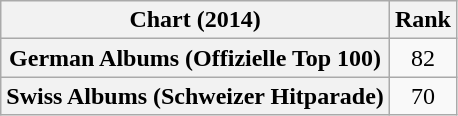<table class="wikitable sortable plainrowheaders" style="text-align:center">
<tr>
<th scope="col">Chart (2014)</th>
<th scope="col">Rank</th>
</tr>
<tr>
<th scope="row">German Albums (Offizielle Top 100)</th>
<td>82</td>
</tr>
<tr>
<th scope="row">Swiss Albums (Schweizer Hitparade)</th>
<td>70</td>
</tr>
</table>
